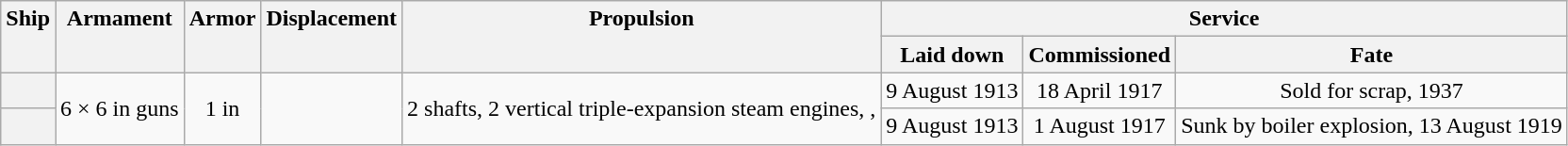<table class="wikitable plainrowheaders" style="text-align: center;">
<tr valign="top">
<th scope="col" rowspan="2">Ship</th>
<th scope="col" rowspan="2">Armament</th>
<th scope="col" rowspan="2">Armor</th>
<th scope="col" rowspan="2">Displacement</th>
<th scope="col" rowspan="2">Propulsion</th>
<th scope="col" colspan="3">Service</th>
</tr>
<tr valign="top">
<th scope="col">Laid down</th>
<th scope="col">Commissioned</th>
<th scope="col">Fate</th>
</tr>
<tr valign="center">
<th scope="row"></th>
<td rowspan="2">6 × 6 in guns</td>
<td rowspan="2">1 in</td>
<td rowspan="2"></td>
<td rowspan="2">2 shafts, 2 vertical triple-expansion steam engines, , </td>
<td>9 August 1913</td>
<td>18 April 1917</td>
<td>Sold for scrap, 1937</td>
</tr>
<tr valign="center">
<th scope="row"></th>
<td>9 August 1913</td>
<td>1 August 1917</td>
<td>Sunk by boiler explosion, 13 August 1919</td>
</tr>
</table>
